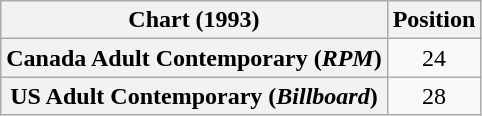<table class="wikitable sortable plainrowheaders" style="text-align:center">
<tr>
<th scope="col">Chart (1993)</th>
<th scope="col">Position</th>
</tr>
<tr>
<th scope="row">Canada Adult Contemporary (<em>RPM</em>)</th>
<td>24</td>
</tr>
<tr>
<th scope="row">US Adult Contemporary (<em>Billboard</em>)</th>
<td>28</td>
</tr>
</table>
